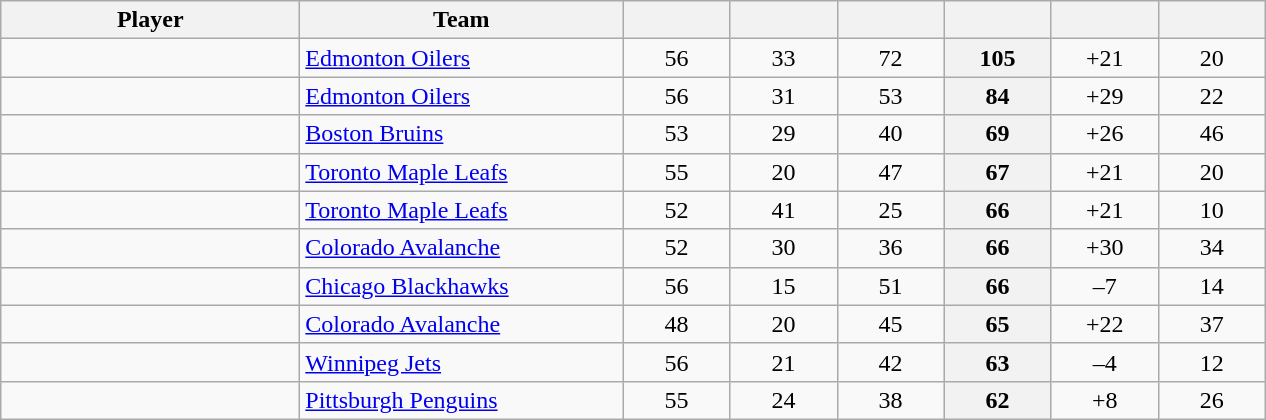<table class="wikitable sortable" style="text-align: center">
<tr>
<th style="width: 12em;">Player</th>
<th style="width: 13em;">Team</th>
<th style="width: 4em;"></th>
<th style="width: 4em;"></th>
<th style="width: 4em;"></th>
<th style="width: 4em;"></th>
<th data-sort-type="number" style="width: 4em;"></th>
<th style="width: 4em;"></th>
</tr>
<tr>
<td style="text-align:left;"></td>
<td style="text-align:left;"><a href='#'>Edmonton Oilers</a></td>
<td>56</td>
<td>33</td>
<td>72</td>
<th>105</th>
<td>+21</td>
<td>20</td>
</tr>
<tr>
<td style="text-align:left;"></td>
<td style="text-align:left;"><a href='#'>Edmonton Oilers</a></td>
<td>56</td>
<td>31</td>
<td>53</td>
<th>84</th>
<td>+29</td>
<td>22</td>
</tr>
<tr>
<td style="text-align:left;"></td>
<td style="text-align:left;"><a href='#'>Boston Bruins</a></td>
<td>53</td>
<td>29</td>
<td>40</td>
<th>69</th>
<td>+26</td>
<td>46</td>
</tr>
<tr>
<td style="text-align:left;"></td>
<td style="text-align:left;"><a href='#'>Toronto Maple Leafs</a></td>
<td>55</td>
<td>20</td>
<td>47</td>
<th>67</th>
<td>+21</td>
<td>20</td>
</tr>
<tr>
<td style="text-align:left;"></td>
<td style="text-align:left;"><a href='#'>Toronto Maple Leafs</a></td>
<td>52</td>
<td>41</td>
<td>25</td>
<th>66</th>
<td>+21</td>
<td>10</td>
</tr>
<tr>
<td style="text-align:left;"></td>
<td style="text-align:left;"><a href='#'>Colorado Avalanche</a></td>
<td>52</td>
<td>30</td>
<td>36</td>
<th>66</th>
<td>+30</td>
<td>34</td>
</tr>
<tr>
<td style="text-align:left;"></td>
<td style="text-align:left;"><a href='#'>Chicago Blackhawks</a></td>
<td>56</td>
<td>15</td>
<td>51</td>
<th>66</th>
<td>–7</td>
<td>14</td>
</tr>
<tr>
<td style="text-align:left;"></td>
<td style="text-align:left;"><a href='#'>Colorado Avalanche</a></td>
<td>48</td>
<td>20</td>
<td>45</td>
<th>65</th>
<td>+22</td>
<td>37</td>
</tr>
<tr>
<td style="text-align:left;"></td>
<td style="text-align:left;"><a href='#'>Winnipeg Jets</a></td>
<td>56</td>
<td>21</td>
<td>42</td>
<th>63</th>
<td>–4</td>
<td>12</td>
</tr>
<tr>
<td style="text-align:left;"></td>
<td style="text-align:left;"><a href='#'>Pittsburgh Penguins</a></td>
<td>55</td>
<td>24</td>
<td>38</td>
<th>62</th>
<td>+8</td>
<td>26</td>
</tr>
</table>
